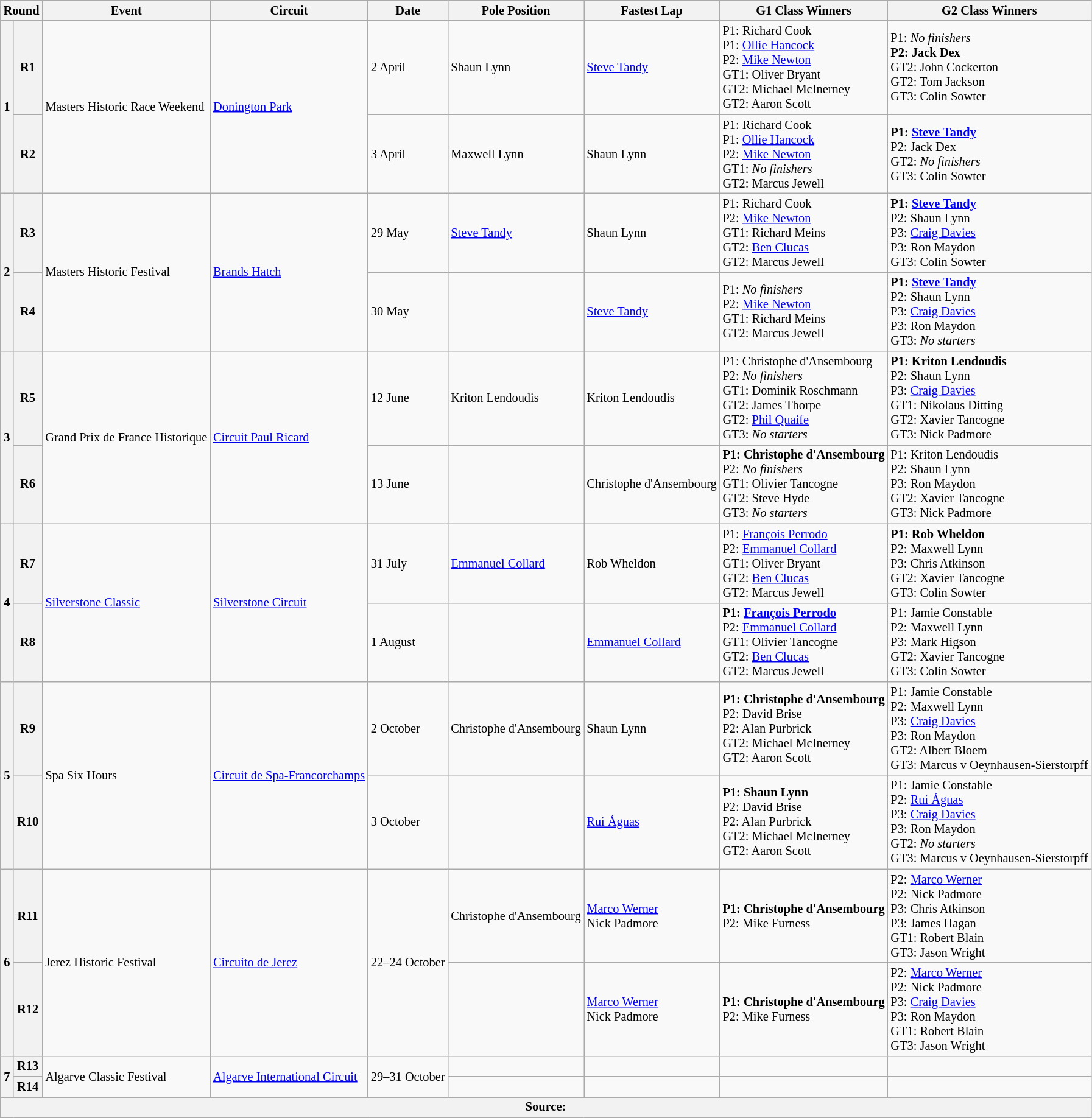<table class="wikitable" style="font-size: 85%;">
<tr>
<th colspan=2>Round</th>
<th>Event</th>
<th>Circuit</th>
<th>Date</th>
<th>Pole Position</th>
<th>Fastest Lap</th>
<th>G1 Class Winners</th>
<th>G2 Class Winners</th>
</tr>
<tr>
<th rowspan=2>1</th>
<th>R1</th>
<td rowspan=2>Masters Historic Race Weekend</td>
<td rowspan=2> <a href='#'>Donington Park</a></td>
<td>2 April</td>
<td> Shaun Lynn</td>
<td> <a href='#'>Steve Tandy</a></td>
<td>P1:  Richard Cook<br>P1:  <a href='#'>Ollie Hancock</a><br>P2:  <a href='#'>Mike Newton</a><br>GT1:  Oliver Bryant<br>GT2:  Michael McInerney<br>GT2:  Aaron Scott</td>
<td>P1: <em>No finishers</em><br><strong>P2:  Jack Dex</strong><br>GT2:  John Cockerton<br>GT2:  Tom Jackson<br>GT3:  Colin Sowter</td>
</tr>
<tr>
<th>R2</th>
<td>3 April</td>
<td> Maxwell Lynn</td>
<td> Shaun Lynn</td>
<td>P1: Richard Cook<br>P1:  <a href='#'>Ollie Hancock</a><br>P2:  <a href='#'>Mike Newton</a><br>GT1: <em>No finishers</em><br>GT2:  Marcus Jewell</td>
<td><strong>P1:  <a href='#'>Steve Tandy</a></strong><br>P2:  Jack Dex<br>GT2: <em>No finishers</em><br>GT3:  Colin Sowter</td>
</tr>
<tr>
<th rowspan=2>2</th>
<th>R3</th>
<td rowspan=2>Masters Historic Festival</td>
<td rowspan=2> <a href='#'>Brands Hatch</a></td>
<td>29 May</td>
<td> <a href='#'>Steve Tandy</a></td>
<td> Shaun Lynn</td>
<td>P1:  Richard Cook<br>P2:  <a href='#'>Mike Newton</a><br>GT1:  Richard Meins<br>GT2:  <a href='#'>Ben Clucas</a><br>GT2:  Marcus Jewell</td>
<td><strong>P1:  <a href='#'>Steve Tandy</a></strong><br>P2:  Shaun Lynn<br>P3:  <a href='#'>Craig Davies</a><br>P3:  Ron Maydon<br>GT3:  Colin Sowter</td>
</tr>
<tr>
<th>R4</th>
<td>30 May</td>
<td></td>
<td> <a href='#'>Steve Tandy</a></td>
<td>P1: <em>No finishers</em><br>P2:  <a href='#'>Mike Newton</a><br>GT1:  Richard Meins<br>GT2:  Marcus Jewell</td>
<td><strong>P1:  <a href='#'>Steve Tandy</a></strong><br>P2:  Shaun Lynn<br>P3:  <a href='#'>Craig Davies</a><br>P3:  Ron Maydon<br>GT3: <em>No starters</em></td>
</tr>
<tr>
<th rowspan=2>3</th>
<th>R5</th>
<td rowspan=2>Grand Prix de France Historique</td>
<td rowspan=2> <a href='#'>Circuit Paul Ricard</a></td>
<td>12 June</td>
<td> Kriton Lendoudis</td>
<td> Kriton Lendoudis</td>
<td>P1:  Christophe d'Ansembourg<br>P2: <em>No finishers</em><br>GT1:  Dominik Roschmann<br>GT2:  James Thorpe<br>GT2:  <a href='#'>Phil Quaife</a><br>GT3: <em>No starters</em></td>
<td><strong>P1:  Kriton Lendoudis</strong><br>P2:  Shaun Lynn<br>P3:  <a href='#'>Craig Davies</a><br>GT1:  Nikolaus Ditting<br>GT2:  Xavier Tancogne<br>GT3:  Nick Padmore</td>
</tr>
<tr>
<th>R6</th>
<td>13 June</td>
<td></td>
<td> Christophe d'Ansembourg</td>
<td><strong>P1:  Christophe d'Ansembourg</strong><br>P2: <em>No finishers</em><br>GT1:  Olivier Tancogne<br>GT2:  Steve Hyde<br>GT3: <em>No starters</em></td>
<td>P1:  Kriton Lendoudis<br>P2:  Shaun Lynn<br>P3:  Ron Maydon<br>GT2:  Xavier Tancogne<br>GT3:  Nick Padmore</td>
</tr>
<tr>
<th rowspan=2>4</th>
<th>R7</th>
<td rowspan=2><a href='#'>Silverstone Classic</a></td>
<td rowspan=2> <a href='#'>Silverstone Circuit</a></td>
<td>31 July</td>
<td> <a href='#'>Emmanuel Collard</a></td>
<td> Rob Wheldon</td>
<td>P1:  <a href='#'>François Perrodo</a><br>P2:  <a href='#'>Emmanuel Collard</a><br>GT1:  Oliver Bryant<br>GT2:  <a href='#'>Ben Clucas</a><br>GT2:  Marcus Jewell</td>
<td><strong>P1:  Rob Wheldon</strong><br>P2:  Maxwell Lynn<br>P3:  Chris Atkinson<br>GT2:  Xavier Tancogne<br>GT3:  Colin Sowter</td>
</tr>
<tr>
<th>R8</th>
<td>1 August</td>
<td></td>
<td> <a href='#'>Emmanuel Collard</a></td>
<td><strong>P1:  <a href='#'>François Perrodo</a></strong><br>P2:  <a href='#'>Emmanuel Collard</a><br>GT1:  Olivier Tancogne<br>GT2:  <a href='#'>Ben Clucas</a><br>GT2:  Marcus Jewell</td>
<td>P1:  Jamie Constable<br>P2:  Maxwell Lynn<br>P3:  Mark Higson<br>GT2:  Xavier Tancogne<br>GT3:  Colin Sowter</td>
</tr>
<tr>
<th rowspan=2>5</th>
<th>R9</th>
<td rowspan=2>Spa Six Hours</td>
<td rowspan=2> <a href='#'>Circuit de Spa-Francorchamps</a></td>
<td>2 October</td>
<td> Christophe d'Ansembourg</td>
<td> Shaun Lynn</td>
<td><strong>P1:  Christophe d'Ansembourg</strong><br>P2:  David Brise<br>P2:  Alan Purbrick<br>GT2:  Michael McInerney<br>GT2:  Aaron Scott</td>
<td>P1:  Jamie Constable<br>P2:  Maxwell Lynn<br>P3:  <a href='#'>Craig Davies</a><br>P3:  Ron Maydon<br>GT2:  Albert Bloem<br>GT3:  Marcus v Oeynhausen-Sierstorpff</td>
</tr>
<tr>
<th>R10</th>
<td>3 October</td>
<td></td>
<td> <a href='#'>Rui Águas</a></td>
<td><strong>P1:  Shaun Lynn</strong><br>P2:  David Brise<br>P2:  Alan Purbrick<br>GT2:  Michael McInerney<br>GT2:  Aaron Scott</td>
<td>P1:  Jamie Constable<br>P2:  <a href='#'>Rui Águas</a><br>P3:  <a href='#'>Craig Davies</a><br>P3:  Ron Maydon<br>GT2: <em>No starters</em><br>GT3:  Marcus v Oeynhausen-Sierstorpff</td>
</tr>
<tr>
<th rowspan=2>6</th>
<th>R11</th>
<td rowspan=2>Jerez Historic Festival</td>
<td rowspan=2> <a href='#'>Circuito de Jerez</a></td>
<td rowspan=2>22–24 October</td>
<td> Christophe d'Ansembourg</td>
<td> <a href='#'>Marco Werner</a><br> Nick Padmore</td>
<td><strong>P1:  Christophe d'Ansembourg</strong><br>P2:  Mike Furness</td>
<td>P2:  <a href='#'>Marco Werner</a><br>P2:  Nick Padmore<br>P3:  Chris Atkinson<br>P3:  James Hagan<br>GT1:  Robert Blain<br>GT3:  Jason Wright</td>
</tr>
<tr>
<th>R12</th>
<td></td>
<td> <a href='#'>Marco Werner</a><br> Nick Padmore</td>
<td><strong>P1:  Christophe d'Ansembourg</strong><br>P2:  Mike Furness</td>
<td>P2:  <a href='#'>Marco Werner</a><br>P2:  Nick Padmore<br>P3:  <a href='#'>Craig Davies</a><br>P3:  Ron Maydon<br>GT1:  Robert Blain<br>GT3:  Jason Wright</td>
</tr>
<tr>
<th rowspan=2>7</th>
<th>R13</th>
<td rowspan=2>Algarve Classic Festival</td>
<td rowspan=2> <a href='#'>Algarve International Circuit</a></td>
<td rowspan=2>29–31 October</td>
<td></td>
<td></td>
<td></td>
<td></td>
</tr>
<tr>
<th>R14</th>
<td></td>
<td></td>
<td></td>
<td></td>
</tr>
<tr>
<th colspan=9>Source:</th>
</tr>
</table>
